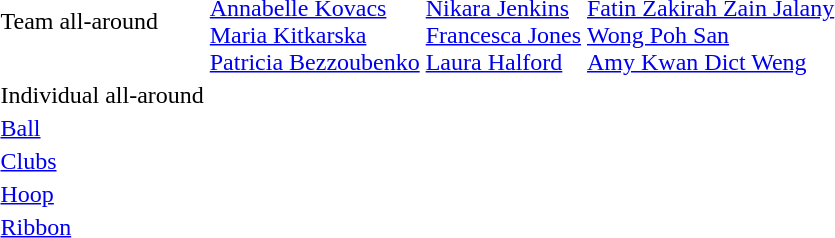<table>
<tr>
<td>Team all-around<br></td>
<td><br><a href='#'>Annabelle Kovacs</a><br><a href='#'>Maria Kitkarska</a><br><a href='#'>Patricia Bezzoubenko</a></td>
<td><br><a href='#'>Nikara Jenkins</a><br><a href='#'>Francesca Jones</a><br><a href='#'>Laura Halford</a></td>
<td><br><a href='#'>Fatin Zakirah Zain Jalany</a><br><a href='#'>Wong Poh San</a><br><a href='#'>Amy Kwan Dict Weng</a></td>
</tr>
<tr>
<td>Individual all-around<br></td>
<td></td>
<td></td>
<td></td>
</tr>
<tr>
<td><a href='#'>Ball</a> <br></td>
<td></td>
<td></td>
<td></td>
</tr>
<tr>
<td><a href='#'>Clubs</a> <br></td>
<td></td>
<td></td>
<td></td>
</tr>
<tr>
<td><a href='#'>Hoop</a> <br></td>
<td></td>
<td></td>
<td></td>
</tr>
<tr>
<td><a href='#'>Ribbon</a> <br></td>
<td></td>
<td></td>
<td></td>
</tr>
</table>
